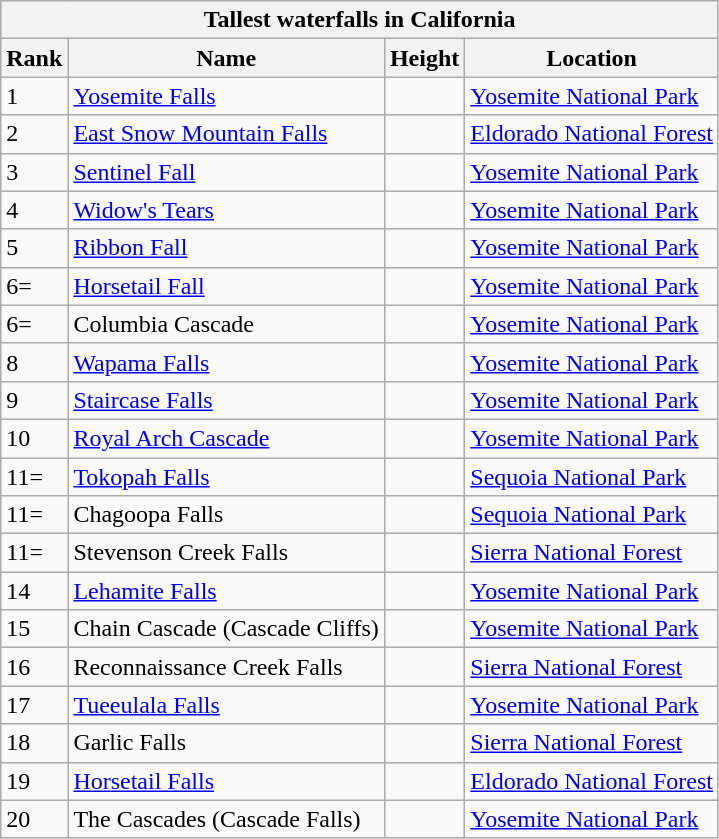<table class="wikitable" border="1">
<tr>
<th colspan="4">Tallest waterfalls in California</th>
</tr>
<tr>
<th>Rank</th>
<th>Name</th>
<th>Height</th>
<th>Location</th>
</tr>
<tr>
<td>1</td>
<td><a href='#'>Yosemite Falls</a></td>
<td></td>
<td><a href='#'>Yosemite National Park</a></td>
</tr>
<tr>
<td>2</td>
<td><a href='#'>East Snow Mountain Falls</a></td>
<td></td>
<td><a href='#'>Eldorado National Forest</a></td>
</tr>
<tr>
<td>3</td>
<td><a href='#'>Sentinel Fall</a></td>
<td></td>
<td><a href='#'>Yosemite National Park</a></td>
</tr>
<tr>
<td>4</td>
<td><a href='#'>Widow's Tears</a></td>
<td></td>
<td><a href='#'>Yosemite National Park</a></td>
</tr>
<tr>
<td>5</td>
<td><a href='#'>Ribbon Fall</a></td>
<td></td>
<td><a href='#'>Yosemite National Park</a></td>
</tr>
<tr>
<td>6=</td>
<td><a href='#'>Horsetail Fall</a></td>
<td></td>
<td><a href='#'>Yosemite National Park</a></td>
</tr>
<tr>
<td>6=</td>
<td>Columbia Cascade</td>
<td></td>
<td><a href='#'>Yosemite National Park</a></td>
</tr>
<tr>
<td>8</td>
<td><a href='#'>Wapama Falls</a></td>
<td></td>
<td><a href='#'>Yosemite National Park</a></td>
</tr>
<tr>
<td>9</td>
<td><a href='#'>Staircase Falls</a></td>
<td></td>
<td><a href='#'>Yosemite National Park</a></td>
</tr>
<tr>
<td>10</td>
<td><a href='#'>Royal Arch Cascade</a></td>
<td></td>
<td><a href='#'>Yosemite National Park</a></td>
</tr>
<tr>
<td>11=</td>
<td><a href='#'>Tokopah Falls</a></td>
<td></td>
<td><a href='#'>Sequoia National Park</a></td>
</tr>
<tr>
<td>11=</td>
<td>Chagoopa Falls</td>
<td></td>
<td><a href='#'>Sequoia National Park</a></td>
</tr>
<tr>
<td>11=</td>
<td>Stevenson Creek Falls</td>
<td></td>
<td><a href='#'>Sierra National Forest</a></td>
</tr>
<tr>
<td>14</td>
<td><a href='#'>Lehamite Falls</a></td>
<td></td>
<td><a href='#'>Yosemite National Park</a></td>
</tr>
<tr>
<td>15</td>
<td>Chain Cascade (Cascade Cliffs)</td>
<td></td>
<td><a href='#'>Yosemite National Park</a></td>
</tr>
<tr>
<td>16</td>
<td>Reconnaissance Creek Falls</td>
<td></td>
<td><a href='#'>Sierra National Forest</a></td>
</tr>
<tr>
<td>17</td>
<td><a href='#'>Tueeulala Falls</a></td>
<td></td>
<td><a href='#'>Yosemite National Park</a></td>
</tr>
<tr>
<td>18</td>
<td>Garlic Falls</td>
<td></td>
<td><a href='#'>Sierra National Forest</a></td>
</tr>
<tr>
<td>19</td>
<td><a href='#'>Horsetail Falls</a></td>
<td></td>
<td><a href='#'>Eldorado National Forest</a></td>
</tr>
<tr>
<td>20</td>
<td>The Cascades (Cascade Falls)</td>
<td></td>
<td><a href='#'>Yosemite National Park</a></td>
</tr>
</table>
